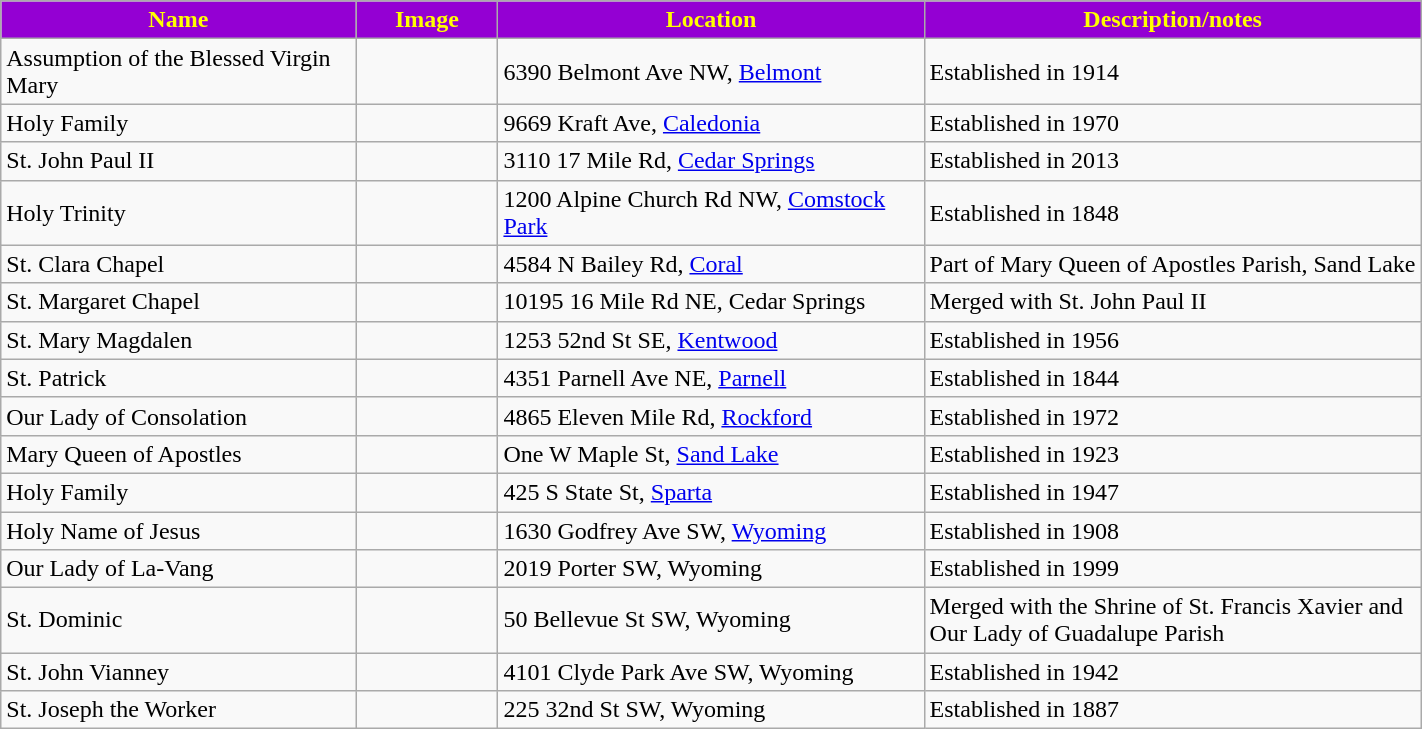<table class="wikitable sortable" style="width:75%">
<tr>
<th style="background:darkviolet; color:yellow;" width="25%"><strong>Name</strong></th>
<th style="background:darkviolet; color:yellow;" width="10%"><strong>Image</strong></th>
<th style="background:darkviolet; color:yellow;" width="30%"><strong>Location</strong></th>
<th style="background:darkviolet; color:yellow;" width="35%"><strong>Description/notes</strong></th>
</tr>
<tr>
<td>Assumption of the Blessed Virgin Mary</td>
<td></td>
<td>6390 Belmont Ave NW, <a href='#'>Belmont</a></td>
<td>Established in 1914</td>
</tr>
<tr>
<td>Holy Family</td>
<td></td>
<td>9669 Kraft Ave, <a href='#'>Caledonia</a></td>
<td>Established in 1970</td>
</tr>
<tr>
<td>St. John Paul II</td>
<td></td>
<td>3110 17 Mile Rd, <a href='#'>Cedar Springs</a></td>
<td>Established in 2013</td>
</tr>
<tr>
<td>Holy Trinity</td>
<td></td>
<td>1200 Alpine Church Rd NW, <a href='#'>Comstock Park</a></td>
<td>Established in 1848</td>
</tr>
<tr>
<td>St. Clara Chapel</td>
<td></td>
<td>4584 N Bailey Rd, <a href='#'>Coral</a></td>
<td>Part of Mary Queen of Apostles Parish, Sand Lake</td>
</tr>
<tr>
<td>St. Margaret Chapel</td>
<td></td>
<td>10195 16 Mile Rd NE, Cedar Springs</td>
<td>Merged with St. John Paul II</td>
</tr>
<tr>
<td>St. Mary Magdalen</td>
<td></td>
<td>1253 52nd St SE, <a href='#'>Kentwood</a></td>
<td>Established in 1956</td>
</tr>
<tr>
<td>St. Patrick</td>
<td></td>
<td>4351 Parnell Ave NE, <a href='#'>Parnell</a></td>
<td>Established in 1844</td>
</tr>
<tr>
<td>Our Lady of Consolation</td>
<td></td>
<td>4865 Eleven Mile Rd, <a href='#'>Rockford</a></td>
<td>Established in 1972</td>
</tr>
<tr>
<td>Mary Queen of Apostles</td>
<td></td>
<td>One W Maple St, <a href='#'>Sand Lake</a></td>
<td>Established in 1923</td>
</tr>
<tr>
<td>Holy Family</td>
<td></td>
<td>425 S State St, <a href='#'>Sparta</a></td>
<td>Established in 1947</td>
</tr>
<tr>
<td>Holy Name of Jesus</td>
<td></td>
<td>1630 Godfrey Ave SW, <a href='#'>Wyoming</a></td>
<td>Established in 1908</td>
</tr>
<tr>
<td>Our Lady of La-Vang</td>
<td></td>
<td>2019 Porter SW, Wyoming</td>
<td>Established in 1999</td>
</tr>
<tr>
<td>St. Dominic</td>
<td></td>
<td>50 Bellevue St SW, Wyoming</td>
<td>Merged with the Shrine of St. Francis Xavier and Our Lady of Guadalupe Parish</td>
</tr>
<tr>
<td>St. John Vianney</td>
<td></td>
<td>4101 Clyde Park Ave SW, Wyoming</td>
<td>Established in 1942</td>
</tr>
<tr>
<td>St. Joseph the Worker</td>
<td></td>
<td>225 32nd St SW, Wyoming</td>
<td>Established in 1887</td>
</tr>
</table>
